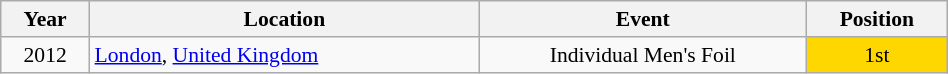<table class="wikitable" width="50%" style="font-size:90%; text-align:center;">
<tr>
<th>Year</th>
<th>Location</th>
<th>Event</th>
<th>Position</th>
</tr>
<tr>
<td>2012</td>
<td rowspan="1" align="left"> <a href='#'>London</a>, <a href='#'>United Kingdom</a></td>
<td>Individual Men's Foil</td>
<td bgcolor="gold">1st</td>
</tr>
</table>
